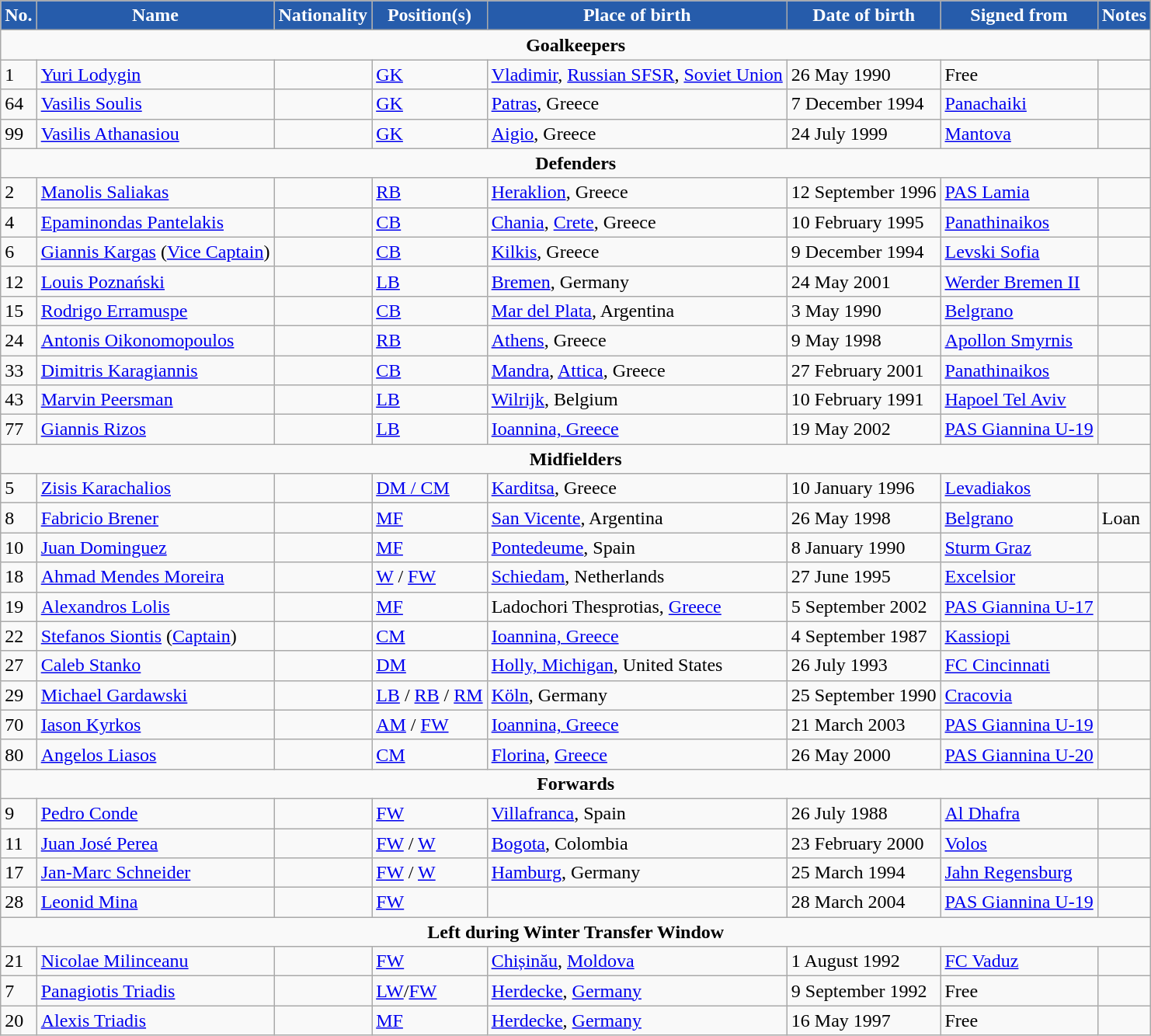<table class="wikitable">
<tr>
<th style="background:#265cab; color:white; text-align:center;">No.</th>
<th style="background:#265cab; color:white; text-align:center;">Name</th>
<th style="background:#265cab; color:white; text-align:center;">Nationality</th>
<th style="background:#265cab; color:white; text-align:center;">Position(s)</th>
<th style="background:#265cab; color:white; text-align:center;">Place of birth</th>
<th style="background:#265cab; color:white; text-align:center;">Date of birth</th>
<th style="background:#265cab; color:white; text-align:center;">Signed from</th>
<th style="background:#265cab; color:white; text-align:center;">Notes</th>
</tr>
<tr>
<td colspan="8" style="text-align:center;"><strong>Goalkeepers</strong></td>
</tr>
<tr>
<td>1</td>
<td><a href='#'>Yuri Lodygin</a></td>
<td> </td>
<td><a href='#'>GK</a></td>
<td><a href='#'>Vladimir</a>, <a href='#'>Russian SFSR</a>, <a href='#'>Soviet Union</a></td>
<td>26 May 1990</td>
<td>Free</td>
<td></td>
</tr>
<tr>
<td>64</td>
<td><a href='#'>Vasilis Soulis</a></td>
<td></td>
<td><a href='#'>GK</a></td>
<td><a href='#'>Patras</a>, Greece</td>
<td>7 December 1994</td>
<td> <a href='#'>Panachaiki</a></td>
<td></td>
</tr>
<tr>
<td>99</td>
<td><a href='#'>Vasilis Athanasiou</a></td>
<td></td>
<td><a href='#'>GK</a></td>
<td><a href='#'>Aigio</a>, Greece</td>
<td>24 July 1999</td>
<td> <a href='#'>Mantova</a></td>
<td></td>
</tr>
<tr>
<td colspan="8" style="text-align:center;"><strong>Defenders</strong></td>
</tr>
<tr>
<td>2</td>
<td><a href='#'>Manolis Saliakas</a></td>
<td></td>
<td><a href='#'>RB</a></td>
<td><a href='#'>Heraklion</a>, Greece</td>
<td>12 September 1996</td>
<td> <a href='#'>PAS Lamia</a></td>
<td></td>
</tr>
<tr>
<td>4</td>
<td><a href='#'>Epaminondas Pantelakis</a></td>
<td></td>
<td><a href='#'>CB</a></td>
<td><a href='#'>Chania</a>, <a href='#'>Crete</a>, Greece</td>
<td>10 February 1995</td>
<td> <a href='#'>Panathinaikos</a></td>
<td></td>
</tr>
<tr>
<td>6</td>
<td><a href='#'>Giannis Kargas</a> (<a href='#'>Vice Captain</a>)</td>
<td></td>
<td><a href='#'>CB</a></td>
<td><a href='#'>Kilkis</a>, Greece</td>
<td>9 December 1994</td>
<td> <a href='#'>Levski Sofia</a></td>
<td></td>
</tr>
<tr>
<td>12</td>
<td><a href='#'>Louis Poznański</a></td>
<td> </td>
<td><a href='#'>LB</a></td>
<td><a href='#'>Bremen</a>, Germany</td>
<td>24 May 2001</td>
<td> <a href='#'>Werder Bremen II</a></td>
<td></td>
</tr>
<tr>
<td>15</td>
<td><a href='#'>Rodrigo Erramuspe</a></td>
<td></td>
<td><a href='#'>CB</a></td>
<td><a href='#'>Mar del Plata</a>, Argentina</td>
<td>3 May 1990</td>
<td> <a href='#'>Belgrano</a></td>
<td></td>
</tr>
<tr>
<td>24</td>
<td><a href='#'>Antonis Oikonomopoulos</a></td>
<td></td>
<td><a href='#'>RB</a></td>
<td><a href='#'>Athens</a>, Greece</td>
<td>9 May 1998</td>
<td> <a href='#'>Apollon Smyrnis</a></td>
<td></td>
</tr>
<tr>
<td>33</td>
<td><a href='#'>Dimitris Karagiannis</a></td>
<td></td>
<td><a href='#'>CB</a></td>
<td><a href='#'>Mandra</a>, <a href='#'>Attica</a>, Greece</td>
<td>27 February 2001</td>
<td> <a href='#'>Panathinaikos</a></td>
<td></td>
</tr>
<tr>
<td>43</td>
<td><a href='#'>Marvin Peersman</a></td>
<td></td>
<td><a href='#'>LB</a></td>
<td><a href='#'>Wilrijk</a>, Belgium</td>
<td>10 February 1991</td>
<td> <a href='#'>Hapoel Tel Aviv</a></td>
<td></td>
</tr>
<tr>
<td>77</td>
<td><a href='#'>Giannis Rizos</a></td>
<td></td>
<td><a href='#'>LB</a></td>
<td><a href='#'>Ioannina, Greece</a></td>
<td>19 May 2002</td>
<td> <a href='#'>PAS Giannina U-19</a></td>
<td></td>
</tr>
<tr>
<td colspan="8" style="text-align:center;"><strong>Midfielders</strong></td>
</tr>
<tr>
<td>5</td>
<td><a href='#'>Zisis Karachalios</a></td>
<td></td>
<td><a href='#'>DM / CM</a></td>
<td><a href='#'>Karditsa</a>, Greece</td>
<td>10 January 1996</td>
<td> <a href='#'>Levadiakos</a></td>
<td></td>
</tr>
<tr>
<td>8</td>
<td><a href='#'>Fabricio Brener</a></td>
<td></td>
<td><a href='#'>MF</a></td>
<td><a href='#'>San Vicente</a>, Argentina</td>
<td>26 May 1998</td>
<td> <a href='#'>Belgrano</a></td>
<td>Loan</td>
</tr>
<tr>
<td>10</td>
<td><a href='#'>Juan Dominguez</a></td>
<td></td>
<td><a href='#'>MF</a></td>
<td><a href='#'>Pontedeume</a>, Spain</td>
<td>8 January 1990</td>
<td> <a href='#'>Sturm Graz</a></td>
<td></td>
</tr>
<tr>
<td>18</td>
<td><a href='#'>Ahmad Mendes Moreira</a></td>
<td> </td>
<td><a href='#'>W</a> / <a href='#'>FW</a></td>
<td><a href='#'>Schiedam</a>, Netherlands</td>
<td>27 June 1995</td>
<td> <a href='#'>Excelsior</a></td>
<td></td>
</tr>
<tr>
<td>19</td>
<td><a href='#'>Alexandros Lolis</a></td>
<td></td>
<td><a href='#'>MF</a></td>
<td>Ladochori Thesprotias, <a href='#'>Greece</a></td>
<td>5 September 2002</td>
<td> <a href='#'>PAS Giannina U-17</a></td>
<td></td>
</tr>
<tr>
<td>22</td>
<td><a href='#'>Stefanos Siontis</a> (<a href='#'>Captain</a>)</td>
<td></td>
<td><a href='#'>CM</a></td>
<td><a href='#'>Ioannina, Greece</a></td>
<td>4 September 1987</td>
<td> <a href='#'>Kassiopi</a></td>
<td></td>
</tr>
<tr>
<td>27</td>
<td><a href='#'>Caleb Stanko</a></td>
<td> </td>
<td><a href='#'>DM</a></td>
<td><a href='#'>Holly, Michigan</a>, United States</td>
<td>26 July 1993</td>
<td> <a href='#'>FC Cincinnati</a></td>
<td></td>
</tr>
<tr>
<td>29</td>
<td><a href='#'>Michael Gardawski</a></td>
<td> </td>
<td><a href='#'>LB</a> / <a href='#'>RB</a> / <a href='#'>RM</a></td>
<td><a href='#'>Köln</a>, Germany</td>
<td>25 September 1990</td>
<td> <a href='#'>Cracovia</a></td>
<td></td>
</tr>
<tr>
<td>70</td>
<td><a href='#'>Iason Kyrkos</a></td>
<td></td>
<td><a href='#'>AM</a> / <a href='#'>FW</a></td>
<td><a href='#'>Ioannina, Greece</a></td>
<td>21 March 2003</td>
<td> <a href='#'>PAS Giannina U-19</a></td>
<td></td>
</tr>
<tr>
<td>80</td>
<td><a href='#'>Angelos Liasos</a></td>
<td></td>
<td><a href='#'>CM</a></td>
<td><a href='#'>Florina</a>, <a href='#'>Greece</a></td>
<td>26 May 2000</td>
<td> <a href='#'>PAS Giannina U-20</a></td>
<td></td>
</tr>
<tr>
<td colspan="8" style="text-align:center;"><strong>Forwards</strong></td>
</tr>
<tr>
<td>9</td>
<td><a href='#'>Pedro Conde</a></td>
<td></td>
<td><a href='#'>FW</a></td>
<td><a href='#'>Villafranca</a>, Spain</td>
<td>26 July 1988</td>
<td> <a href='#'>Al Dhafra</a></td>
<td></td>
</tr>
<tr>
<td>11</td>
<td><a href='#'>Juan José Perea</a></td>
<td></td>
<td><a href='#'>FW</a> / <a href='#'>W</a></td>
<td><a href='#'>Bogota</a>, Colombia</td>
<td>23 February 2000</td>
<td> <a href='#'>Volos</a></td>
<td></td>
</tr>
<tr>
<td>17</td>
<td><a href='#'>Jan-Marc Schneider</a></td>
<td></td>
<td><a href='#'>FW</a> / <a href='#'>W</a></td>
<td><a href='#'>Hamburg</a>, Germany</td>
<td>25 March 1994</td>
<td> <a href='#'>Jahn Regensburg</a></td>
<td></td>
</tr>
<tr>
<td>28</td>
<td><a href='#'>Leonid Mina</a></td>
<td></td>
<td><a href='#'>FW</a></td>
<td></td>
<td>28 March 2004</td>
<td> <a href='#'>PAS Giannina U-19</a></td>
<td></td>
</tr>
<tr>
<td colspan="8" style="text-align:center;"><strong>Left during Winter Transfer Window</strong></td>
</tr>
<tr>
<td>21</td>
<td><a href='#'>Nicolae Milinceanu</a></td>
<td></td>
<td><a href='#'>FW</a></td>
<td><a href='#'>Chișinău</a>, <a href='#'>Moldova</a></td>
<td>1 August 1992</td>
<td> <a href='#'>FC Vaduz</a></td>
<td></td>
</tr>
<tr>
<td>7</td>
<td><a href='#'>Panagiotis Triadis</a></td>
<td> </td>
<td><a href='#'>LW</a>/<a href='#'>FW</a></td>
<td><a href='#'>Herdecke</a>, <a href='#'>Germany</a></td>
<td>9 September 1992</td>
<td>Free</td>
<td></td>
</tr>
<tr>
<td>20</td>
<td><a href='#'>Alexis Triadis</a></td>
<td> </td>
<td><a href='#'>MF</a></td>
<td><a href='#'>Herdecke</a>, <a href='#'>Germany</a></td>
<td>16 May 1997</td>
<td>Free</td>
<td></td>
</tr>
</table>
